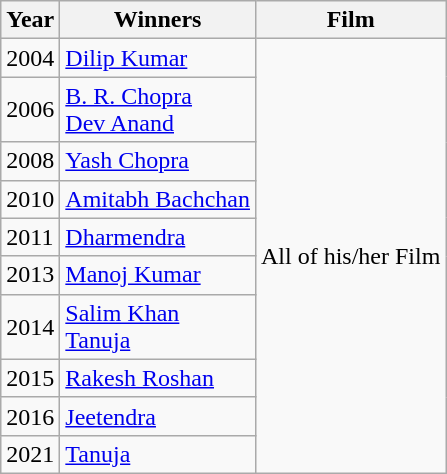<table class="wikitable">
<tr>
<th>Year</th>
<th>Winners</th>
<th>Film</th>
</tr>
<tr>
<td>2004</td>
<td><a href='#'>Dilip Kumar</a></td>
<td rowspan="10">All of his/her Film</td>
</tr>
<tr>
<td>2006</td>
<td><a href='#'>B. R. Chopra</a><br><a href='#'>Dev Anand</a></td>
</tr>
<tr>
<td>2008</td>
<td><a href='#'>Yash Chopra</a></td>
</tr>
<tr>
<td>2010</td>
<td><a href='#'>Amitabh Bachchan</a></td>
</tr>
<tr>
<td>2011</td>
<td><a href='#'>Dharmendra</a></td>
</tr>
<tr>
<td>2013</td>
<td><a href='#'>Manoj Kumar</a></td>
</tr>
<tr>
<td>2014</td>
<td><a href='#'>Salim Khan</a><br><a href='#'>Tanuja</a></td>
</tr>
<tr>
<td>2015</td>
<td><a href='#'>Rakesh Roshan</a></td>
</tr>
<tr>
<td>2016</td>
<td><a href='#'>Jeetendra</a></td>
</tr>
<tr>
<td>2021</td>
<td><a href='#'>Tanuja</a></td>
</tr>
</table>
